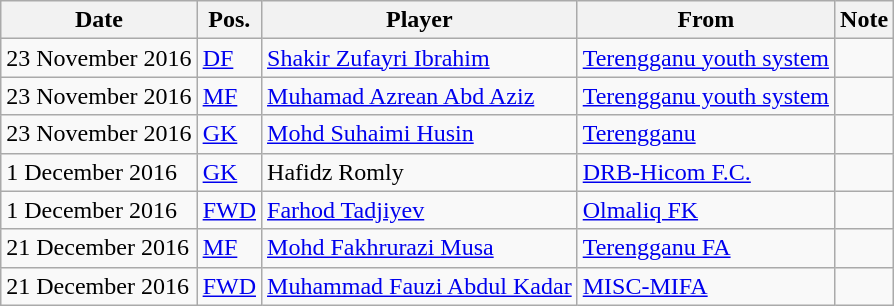<table class="wikitable sortable">
<tr>
<th>Date</th>
<th>Pos.</th>
<th>Player</th>
<th>From</th>
<th>Note</th>
</tr>
<tr>
<td>23 November 2016</td>
<td><a href='#'>DF</a></td>
<td> <a href='#'>Shakir Zufayri Ibrahim</a></td>
<td> <a href='#'>Terengganu youth system</a></td>
<td></td>
</tr>
<tr>
<td>23 November 2016</td>
<td><a href='#'>MF</a></td>
<td> <a href='#'>Muhamad Azrean Abd Aziz</a></td>
<td> <a href='#'>Terengganu youth system</a></td>
<td></td>
</tr>
<tr>
<td>23 November 2016</td>
<td><a href='#'>GK</a></td>
<td> <a href='#'>Mohd Suhaimi Husin</a></td>
<td> <a href='#'>Terengganu</a></td>
<td></td>
</tr>
<tr>
<td>1 December 2016</td>
<td><a href='#'>GK</a></td>
<td> Hafidz Romly</td>
<td> <a href='#'>DRB-Hicom F.C.</a></td>
<td></td>
</tr>
<tr>
<td>1 December 2016</td>
<td><a href='#'>FWD</a></td>
<td> <a href='#'>Farhod Tadjiyev</a></td>
<td> <a href='#'>Olmaliq FK</a></td>
<td></td>
</tr>
<tr>
<td>21 December 2016</td>
<td><a href='#'>MF</a></td>
<td> <a href='#'>Mohd Fakhrurazi Musa</a></td>
<td> <a href='#'>Terengganu FA</a></td>
<td></td>
</tr>
<tr>
<td>21 December 2016</td>
<td><a href='#'>FWD</a></td>
<td> <a href='#'>Muhammad Fauzi Abdul Kadar</a></td>
<td> <a href='#'>MISC-MIFA</a></td>
<td></td>
</tr>
</table>
